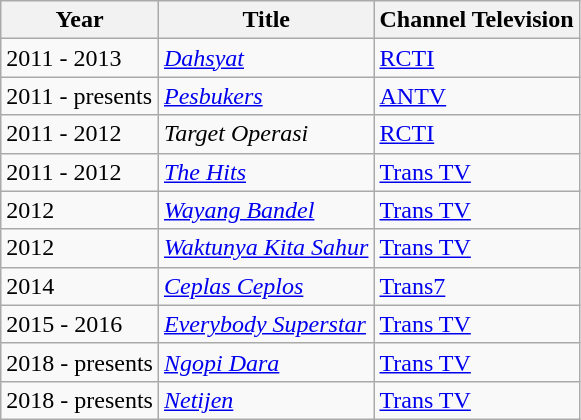<table class="wikitable">
<tr>
<th>Year</th>
<th>Title</th>
<th>Channel Television</th>
</tr>
<tr>
<td>2011 - 2013</td>
<td><em><a href='#'>Dahsyat</a></em></td>
<td><a href='#'>RCTI</a></td>
</tr>
<tr>
<td>2011 - presents</td>
<td><em><a href='#'>Pesbukers</a></em></td>
<td><a href='#'>ANTV</a></td>
</tr>
<tr>
<td>2011 - 2012</td>
<td><em>Target Operasi</em></td>
<td><a href='#'>RCTI</a></td>
</tr>
<tr>
<td>2011 - 2012</td>
<td><em><a href='#'>The Hits</a></em></td>
<td><a href='#'>Trans TV</a></td>
</tr>
<tr>
<td>2012</td>
<td><em><a href='#'>Wayang Bandel</a></em></td>
<td><a href='#'>Trans TV</a></td>
</tr>
<tr>
<td>2012</td>
<td><em><a href='#'>Waktunya Kita Sahur</a></em></td>
<td><a href='#'>Trans TV</a></td>
</tr>
<tr>
<td>2014</td>
<td><em><a href='#'>Ceplas Ceplos</a></em></td>
<td><a href='#'>Trans7</a></td>
</tr>
<tr>
<td>2015 - 2016</td>
<td><em><a href='#'>Everybody Superstar</a></em></td>
<td><a href='#'>Trans TV</a></td>
</tr>
<tr>
<td>2018 - presents</td>
<td><em><a href='#'>Ngopi Dara</a></em></td>
<td><a href='#'>Trans TV</a></td>
</tr>
<tr>
<td>2018 - presents</td>
<td><em><a href='#'>Netijen</a></em></td>
<td><a href='#'>Trans TV</a></td>
</tr>
</table>
